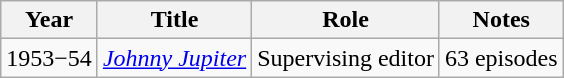<table class="wikitable">
<tr>
<th>Year</th>
<th>Title</th>
<th>Role</th>
<th>Notes</th>
</tr>
<tr>
<td>1953−54</td>
<td><em><a href='#'>Johnny Jupiter</a></em></td>
<td>Supervising editor</td>
<td>63 episodes</td>
</tr>
</table>
